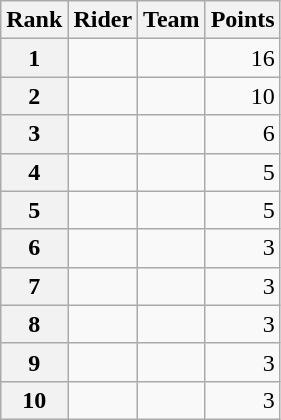<table class="wikitable" margin-bottom:0;">
<tr>
<th scope="col">Rank</th>
<th scope="col">Rider</th>
<th scope="col">Team</th>
<th scope="col">Points</th>
</tr>
<tr>
<th scope="row">1</th>
<td> </td>
<td></td>
<td align="right">16</td>
</tr>
<tr>
<th scope="row">2</th>
<td></td>
<td></td>
<td align="right">10</td>
</tr>
<tr>
<th scope="row">3</th>
<td></td>
<td></td>
<td align="right">6</td>
</tr>
<tr>
<th scope="row">4</th>
<td></td>
<td></td>
<td align="right">5</td>
</tr>
<tr>
<th scope="row">5</th>
<td></td>
<td></td>
<td align="right">5</td>
</tr>
<tr>
<th scope="row">6</th>
<td></td>
<td></td>
<td align="right">3</td>
</tr>
<tr>
<th scope="row">7</th>
<td></td>
<td></td>
<td align="right">3</td>
</tr>
<tr>
<th scope="row">8</th>
<td></td>
<td></td>
<td align="right">3</td>
</tr>
<tr>
<th scope="row">9</th>
<td></td>
<td></td>
<td align="right">3</td>
</tr>
<tr>
<th scope="row">10</th>
<td></td>
<td></td>
<td align="right">3</td>
</tr>
</table>
